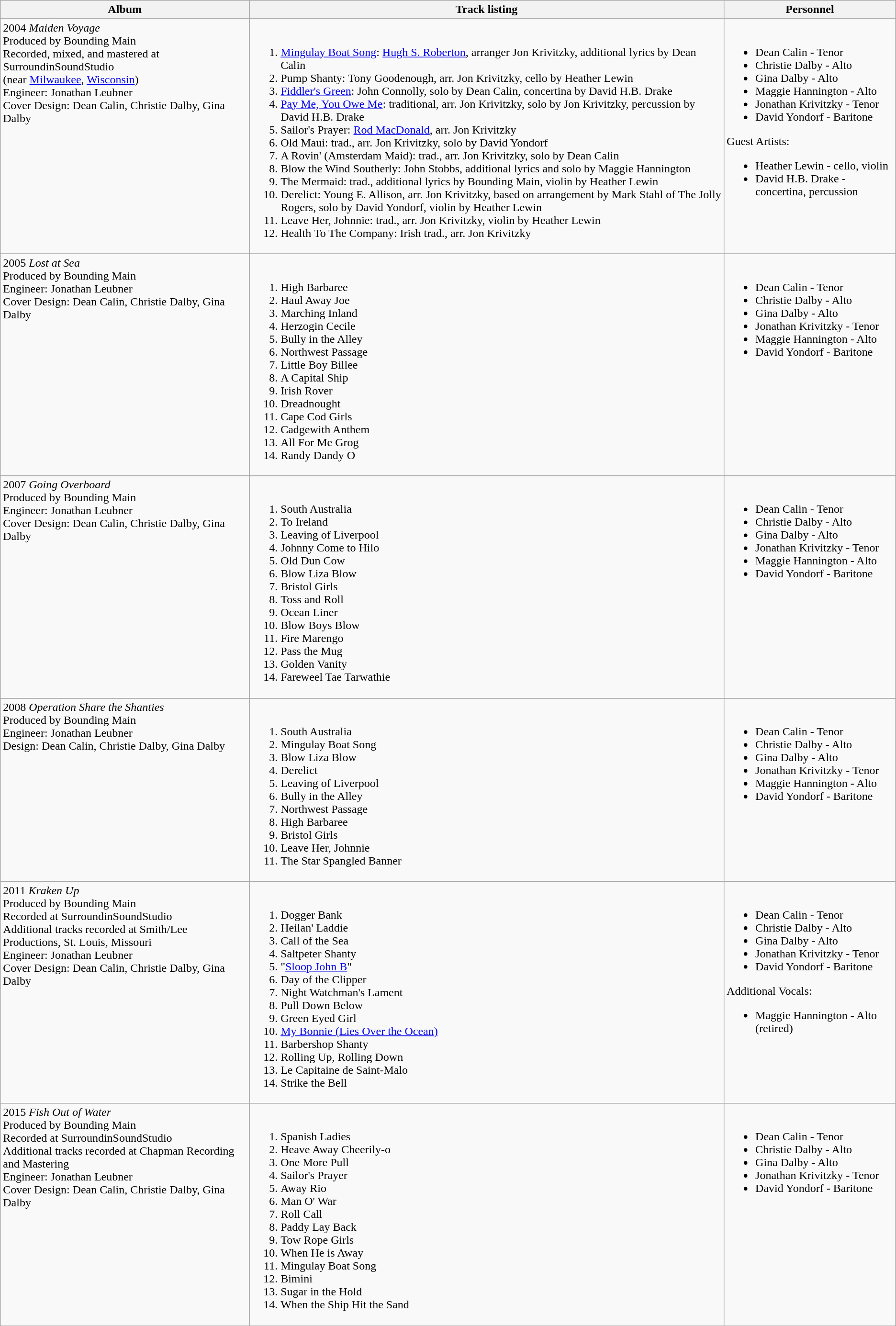<table class="wikitable">
<tr>
<th>Album</th>
<th>Track listing</th>
<th>Personnel</th>
</tr>
<tr valign="top">
<td>2004 <em>Maiden Voyage</em><br>Produced by Bounding Main<br>Recorded, mixed, and mastered at SurroundinSoundStudio<br>(near <a href='#'>Milwaukee</a>, <a href='#'>Wisconsin</a>)<br>Engineer: Jonathan Leubner<br>Cover Design: Dean Calin, Christie Dalby, Gina Dalby</td>
<td><br><ol><li><a href='#'>Mingulay Boat Song</a>: <a href='#'>Hugh S. Roberton</a>, arranger Jon Krivitzky, additional lyrics by Dean Calin</li><li>Pump Shanty: Tony Goodenough, arr. Jon Krivitzky, cello by Heather Lewin</li><li><a href='#'>Fiddler's Green</a>: John Connolly, solo by Dean Calin, concertina by David H.B. Drake</li><li><a href='#'>Pay Me, You Owe Me</a>: traditional, arr. Jon Krivitzky, solo by Jon Krivitzky, percussion by David H.B. Drake</li><li>Sailor's Prayer: <a href='#'>Rod MacDonald</a>, arr. Jon Krivitzky</li><li>Old Maui: trad., arr. Jon Krivitzky, solo by David Yondorf</li><li>A Rovin' (Amsterdam Maid): trad., arr. Jon Krivitzky, solo by Dean Calin</li><li>Blow the Wind Southerly: John Stobbs, additional lyrics and solo by Maggie Hannington</li><li>The Mermaid: trad., additional lyrics by Bounding Main, violin by Heather Lewin</li><li>Derelict: Young E. Allison, arr. Jon Krivitzky, based on arrangement by Mark Stahl of The Jolly Rogers, solo by David Yondorf, violin by Heather Lewin</li><li>Leave Her, Johnnie: trad., arr. Jon Krivitzky, violin by Heather Lewin</li><li>Health To The Company: Irish trad., arr. Jon Krivitzky</li></ol></td>
<td><br><ul><li>Dean Calin - Tenor</li><li>Christie Dalby - Alto</li><li>Gina Dalby - Alto</li><li>Maggie Hannington - Alto</li><li>Jonathan Krivitzky - Tenor</li><li>David Yondorf - Baritone</li></ul>Guest Artists:<ul><li>Heather Lewin - cello, violin</li><li>David H.B. Drake - concertina, percussion</li></ul></td>
</tr>
<tr>
</tr>
<tr valign="top">
<td>2005 <em>Lost at Sea</em><br>Produced by Bounding Main<br>Engineer: Jonathan Leubner<br>Cover Design: Dean Calin, Christie Dalby, Gina Dalby</td>
<td><br><ol><li>High Barbaree</li><li>Haul Away Joe</li><li>Marching Inland</li><li>Herzogin Cecile</li><li>Bully in the Alley</li><li>Northwest Passage</li><li>Little Boy Billee</li><li>A Capital Ship</li><li>Irish Rover</li><li>Dreadnought</li><li>Cape Cod Girls</li><li>Cadgewith Anthem</li><li>All For Me Grog</li><li>Randy Dandy O</li></ol></td>
<td><br><ul><li>Dean Calin - Tenor</li><li>Christie Dalby - Alto</li><li>Gina Dalby - Alto</li><li>Jonathan Krivitzky - Tenor</li><li>Maggie Hannington - Alto</li><li>David Yondorf - Baritone</li></ul></td>
</tr>
<tr>
</tr>
<tr>
</tr>
<tr valign="top">
<td>2007 <em>Going Overboard</em><br>Produced by Bounding Main<br>Engineer: Jonathan Leubner<br>Cover Design: Dean Calin, Christie Dalby, Gina Dalby</td>
<td><br><ol><li>South Australia</li><li>To Ireland</li><li>Leaving of Liverpool</li><li>Johnny Come to Hilo</li><li>Old Dun Cow</li><li>Blow Liza Blow</li><li>Bristol Girls</li><li>Toss and Roll</li><li>Ocean Liner</li><li>Blow Boys Blow</li><li>Fire Marengo</li><li>Pass the Mug</li><li>Golden Vanity</li><li>Fareweel Tae Tarwathie</li></ol></td>
<td><br><ul><li>Dean Calin - Tenor</li><li>Christie Dalby - Alto</li><li>Gina Dalby - Alto</li><li>Jonathan Krivitzky - Tenor</li><li>Maggie Hannington - Alto</li><li>David Yondorf - Baritone</li></ul></td>
</tr>
<tr>
</tr>
<tr valign="top">
<td>2008 <em>Operation Share the Shanties</em><br>Produced by Bounding Main<br>Engineer: Jonathan Leubner<br>Design: Dean Calin, Christie Dalby, Gina Dalby</td>
<td><br><ol><li>South Australia</li><li>Mingulay Boat Song</li><li>Blow Liza Blow</li><li>Derelict</li><li>Leaving of Liverpool</li><li>Bully in the Alley</li><li>Northwest Passage</li><li>High Barbaree</li><li>Bristol Girls</li><li>Leave Her, Johnnie</li><li>The Star Spangled Banner</li></ol></td>
<td><br><ul><li>Dean Calin - Tenor</li><li>Christie Dalby - Alto</li><li>Gina Dalby - Alto</li><li>Jonathan Krivitzky - Tenor</li><li>Maggie Hannington - Alto</li><li>David Yondorf - Baritone</li></ul></td>
</tr>
<tr valign="top">
<td>2011 <em>Kraken Up</em><br>Produced by Bounding Main<br>Recorded at SurroundinSoundStudio<br>Additional tracks recorded at Smith/Lee Productions, St. Louis, Missouri<br>Engineer: Jonathan Leubner<br>Cover Design: Dean Calin, Christie Dalby, Gina Dalby</td>
<td><br><ol><li>Dogger Bank</li><li>Heilan' Laddie</li><li>Call of the Sea</li><li>Saltpeter Shanty</li><li>"<a href='#'>Sloop John B</a>"</li><li>Day of the Clipper</li><li>Night Watchman's Lament</li><li>Pull Down Below</li><li>Green Eyed Girl</li><li><a href='#'>My Bonnie (Lies Over the Ocean)</a></li><li>Barbershop Shanty</li><li>Rolling Up, Rolling Down</li><li>Le Capitaine de Saint-Malo</li><li>Strike the Bell</li></ol></td>
<td><br><ul><li>Dean Calin - Tenor</li><li>Christie Dalby - Alto</li><li>Gina Dalby - Alto</li><li>Jonathan Krivitzky - Tenor</li><li>David Yondorf - Baritone</li></ul>Additional Vocals:<ul><li>Maggie Hannington - Alto (retired)</li></ul></td>
</tr>
<tr valign="top">
<td>2015 <em>Fish Out of Water</em>          <br>Produced by Bounding Main<br>Recorded at SurroundinSoundStudio<br>Additional tracks recorded at Chapman Recording and Mastering<br>Engineer: Jonathan Leubner<br>Cover Design: Dean Calin, Christie Dalby, Gina Dalby</td>
<td><br><ol><li>Spanish Ladies</li><li>Heave Away Cheerily-o</li><li>One More Pull</li><li>Sailor's Prayer</li><li>Away Rio</li><li>Man O' War</li><li>Roll Call</li><li>Paddy Lay Back</li><li>Tow Rope Girls</li><li>When He is Away</li><li>Mingulay Boat Song</li><li>Bimini</li><li>Sugar in the Hold</li><li>When the Ship Hit the Sand</li></ol></td>
<td><br><ul><li>Dean Calin - Tenor</li><li>Christie Dalby - Alto</li><li>Gina Dalby - Alto</li><li>Jonathan Krivitzky - Tenor</li><li>David Yondorf - Baritone</li></ul></td>
</tr>
</table>
